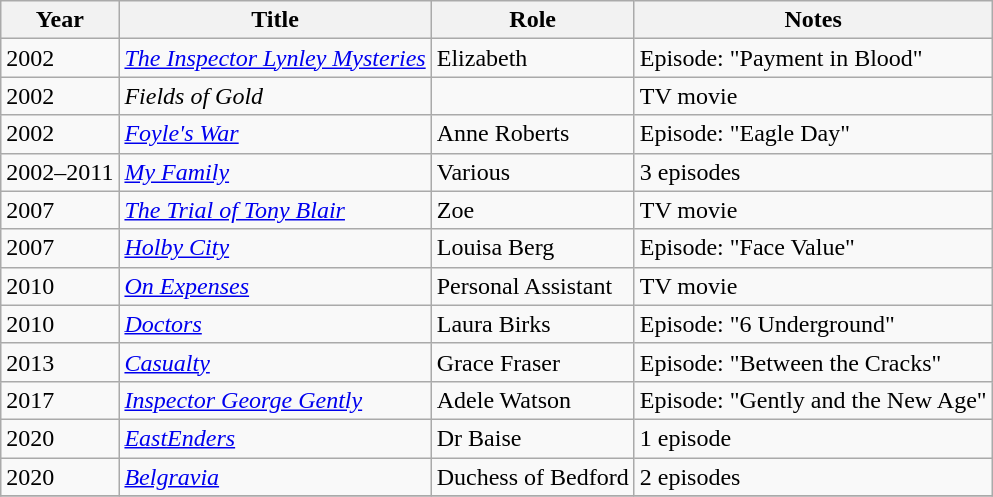<table class = "wikitable sortable">
<tr>
<th>Year</th>
<th>Title</th>
<th>Role</th>
<th class = "unsortable">Notes</th>
</tr>
<tr>
<td>2002</td>
<td><em><a href='#'>The Inspector Lynley Mysteries</a></em></td>
<td>Elizabeth</td>
<td>Episode: "Payment in Blood"</td>
</tr>
<tr>
<td>2002</td>
<td><em>Fields of Gold</em></td>
<td></td>
<td>TV movie</td>
</tr>
<tr>
<td>2002</td>
<td><em><a href='#'>Foyle's War</a></em></td>
<td>Anne Roberts</td>
<td>Episode: "Eagle Day"</td>
</tr>
<tr>
<td>2002–2011</td>
<td><em><a href='#'>My Family</a></em></td>
<td>Various</td>
<td>3 episodes</td>
</tr>
<tr>
<td>2007</td>
<td><em><a href='#'>The Trial of Tony Blair</a></em></td>
<td>Zoe</td>
<td>TV movie</td>
</tr>
<tr>
<td>2007</td>
<td><em><a href='#'>Holby City</a></em></td>
<td>Louisa Berg</td>
<td>Episode: "Face Value"</td>
</tr>
<tr>
<td>2010</td>
<td><em><a href='#'>On Expenses</a></em></td>
<td>Personal Assistant</td>
<td>TV movie</td>
</tr>
<tr>
<td>2010</td>
<td><em><a href='#'>Doctors</a></em></td>
<td>Laura Birks</td>
<td>Episode: "6 Underground"</td>
</tr>
<tr>
<td>2013</td>
<td><em><a href='#'>Casualty</a></em></td>
<td>Grace Fraser</td>
<td>Episode: "Between the Cracks"</td>
</tr>
<tr>
<td>2017</td>
<td><em><a href='#'>Inspector George Gently</a></em></td>
<td>Adele Watson</td>
<td>Episode: "Gently and the New Age"</td>
</tr>
<tr>
<td>2020</td>
<td><em><a href='#'>EastEnders</a></em></td>
<td>Dr Baise</td>
<td>1 episode</td>
</tr>
<tr>
<td>2020</td>
<td><em><a href='#'>Belgravia</a></em></td>
<td>Duchess of Bedford</td>
<td>2 episodes</td>
</tr>
<tr>
</tr>
</table>
